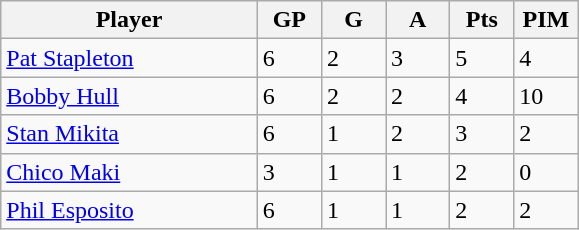<table class="wikitable">
<tr>
<th bgcolor="#DDDDFF" width="40%">Player</th>
<th bgcolor="#DDDDFF" width="10%">GP</th>
<th bgcolor="#DDDDFF" width="10%">G</th>
<th bgcolor="#DDDDFF" width="10%">A</th>
<th bgcolor="#DDDDFF" width="10%">Pts</th>
<th bgcolor="#DDDDFF" width="10%">PIM</th>
</tr>
<tr>
<td><a href='#'>Pat Stapleton</a></td>
<td>6</td>
<td>2</td>
<td>3</td>
<td>5</td>
<td>4</td>
</tr>
<tr>
<td><a href='#'>Bobby Hull</a></td>
<td>6</td>
<td>2</td>
<td>2</td>
<td>4</td>
<td>10</td>
</tr>
<tr>
<td><a href='#'>Stan Mikita</a></td>
<td>6</td>
<td>1</td>
<td>2</td>
<td>3</td>
<td>2</td>
</tr>
<tr>
<td><a href='#'>Chico Maki</a></td>
<td>3</td>
<td>1</td>
<td>1</td>
<td>2</td>
<td>0</td>
</tr>
<tr>
<td><a href='#'>Phil Esposito</a></td>
<td>6</td>
<td>1</td>
<td>1</td>
<td>2</td>
<td>2</td>
</tr>
</table>
